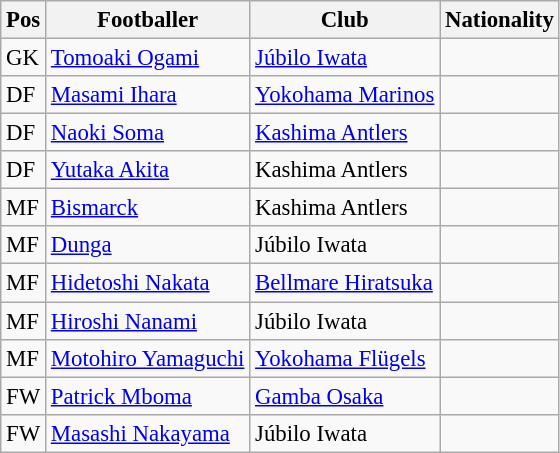<table class="wikitable" style="font-size: 95%;">
<tr>
<th>Pos</th>
<th>Footballer</th>
<th>Club</th>
<th>Nationality</th>
</tr>
<tr>
<td>GK</td>
<td><a href='#'>Tomoaki Ogami</a></td>
<td><a href='#'>Júbilo Iwata</a></td>
<td></td>
</tr>
<tr>
<td>DF</td>
<td><a href='#'>Masami Ihara</a></td>
<td><a href='#'>Yokohama Marinos</a></td>
<td></td>
</tr>
<tr>
<td>DF</td>
<td><a href='#'>Naoki Soma</a></td>
<td><a href='#'>Kashima Antlers</a></td>
<td></td>
</tr>
<tr>
<td>DF</td>
<td><a href='#'>Yutaka Akita</a></td>
<td>Kashima Antlers</td>
<td></td>
</tr>
<tr>
<td>MF</td>
<td><a href='#'>Bismarck</a></td>
<td>Kashima Antlers</td>
<td></td>
</tr>
<tr>
<td>MF</td>
<td><a href='#'>Dunga</a></td>
<td>Júbilo Iwata</td>
<td></td>
</tr>
<tr>
<td>MF</td>
<td><a href='#'>Hidetoshi Nakata</a></td>
<td><a href='#'>Bellmare Hiratsuka</a></td>
<td></td>
</tr>
<tr>
<td>MF</td>
<td><a href='#'>Hiroshi Nanami</a></td>
<td>Júbilo Iwata</td>
<td></td>
</tr>
<tr>
<td>MF</td>
<td><a href='#'>Motohiro Yamaguchi</a></td>
<td><a href='#'>Yokohama Flügels</a></td>
<td></td>
</tr>
<tr>
<td>FW</td>
<td><a href='#'>Patrick Mboma</a></td>
<td><a href='#'>Gamba Osaka</a></td>
<td></td>
</tr>
<tr>
<td>FW</td>
<td><a href='#'>Masashi Nakayama</a></td>
<td>Júbilo Iwata</td>
<td></td>
</tr>
</table>
